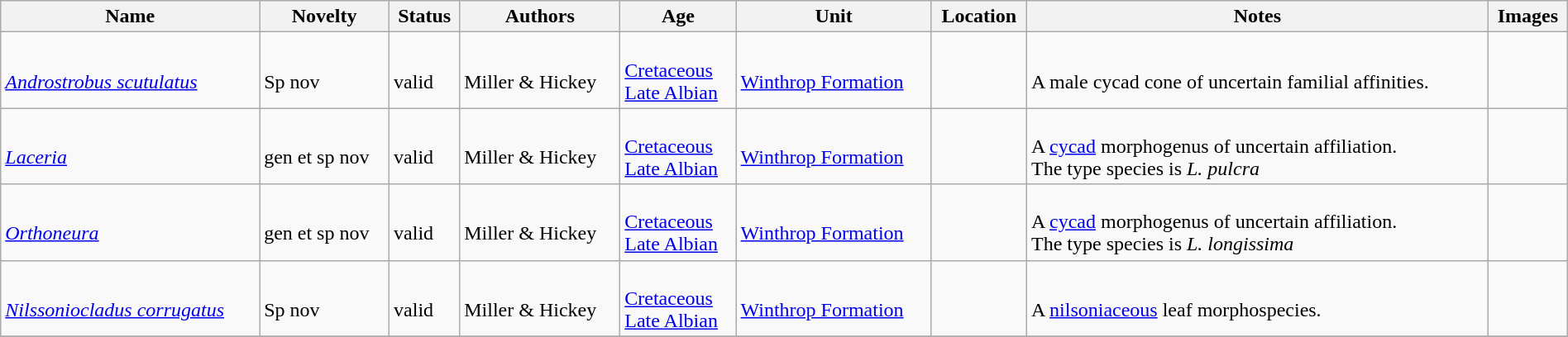<table class="wikitable sortable" align="center" width="100%">
<tr>
<th>Name</th>
<th>Novelty</th>
<th>Status</th>
<th>Authors</th>
<th>Age</th>
<th>Unit</th>
<th>Location</th>
<th>Notes</th>
<th>Images</th>
</tr>
<tr>
<td><br><em><a href='#'>Androstrobus scutulatus</a></em></td>
<td><br>Sp nov</td>
<td><br>valid</td>
<td><br>Miller & Hickey</td>
<td><br><a href='#'>Cretaceous</a><br><a href='#'>Late Albian</a></td>
<td><br><a href='#'>Winthrop Formation</a></td>
<td><br><br></td>
<td><br>A male cycad cone of uncertain familial affinities.</td>
<td></td>
</tr>
<tr>
<td><br><em><a href='#'>Laceria</a></em></td>
<td><br>gen et sp nov</td>
<td><br>valid</td>
<td><br>Miller & Hickey</td>
<td><br><a href='#'>Cretaceous</a><br><a href='#'>Late Albian</a></td>
<td><br><a href='#'>Winthrop Formation</a></td>
<td><br><br></td>
<td><br>A <a href='#'>cycad</a> morphogenus of uncertain affiliation.<br>The type species is <em>L. pulcra</em></td>
<td></td>
</tr>
<tr>
<td><br><em><a href='#'>Orthoneura</a></em></td>
<td><br>gen et sp nov</td>
<td><br>valid</td>
<td><br>Miller & Hickey</td>
<td><br><a href='#'>Cretaceous</a><br><a href='#'>Late Albian</a></td>
<td><br><a href='#'>Winthrop Formation</a></td>
<td><br><br></td>
<td><br>A <a href='#'>cycad</a> morphogenus of uncertain affiliation.<br>The type species is <em>L. longissima</em></td>
<td></td>
</tr>
<tr>
<td><br><em><a href='#'>Nilssoniocladus corrugatus</a></em></td>
<td><br>Sp nov</td>
<td><br>valid</td>
<td><br>Miller & Hickey</td>
<td><br><a href='#'>Cretaceous</a><br><a href='#'>Late Albian</a></td>
<td><br><a href='#'>Winthrop Formation</a></td>
<td><br><br></td>
<td><br>A <a href='#'>nilsoniaceous</a> leaf morphospecies.</td>
<td></td>
</tr>
<tr>
</tr>
</table>
